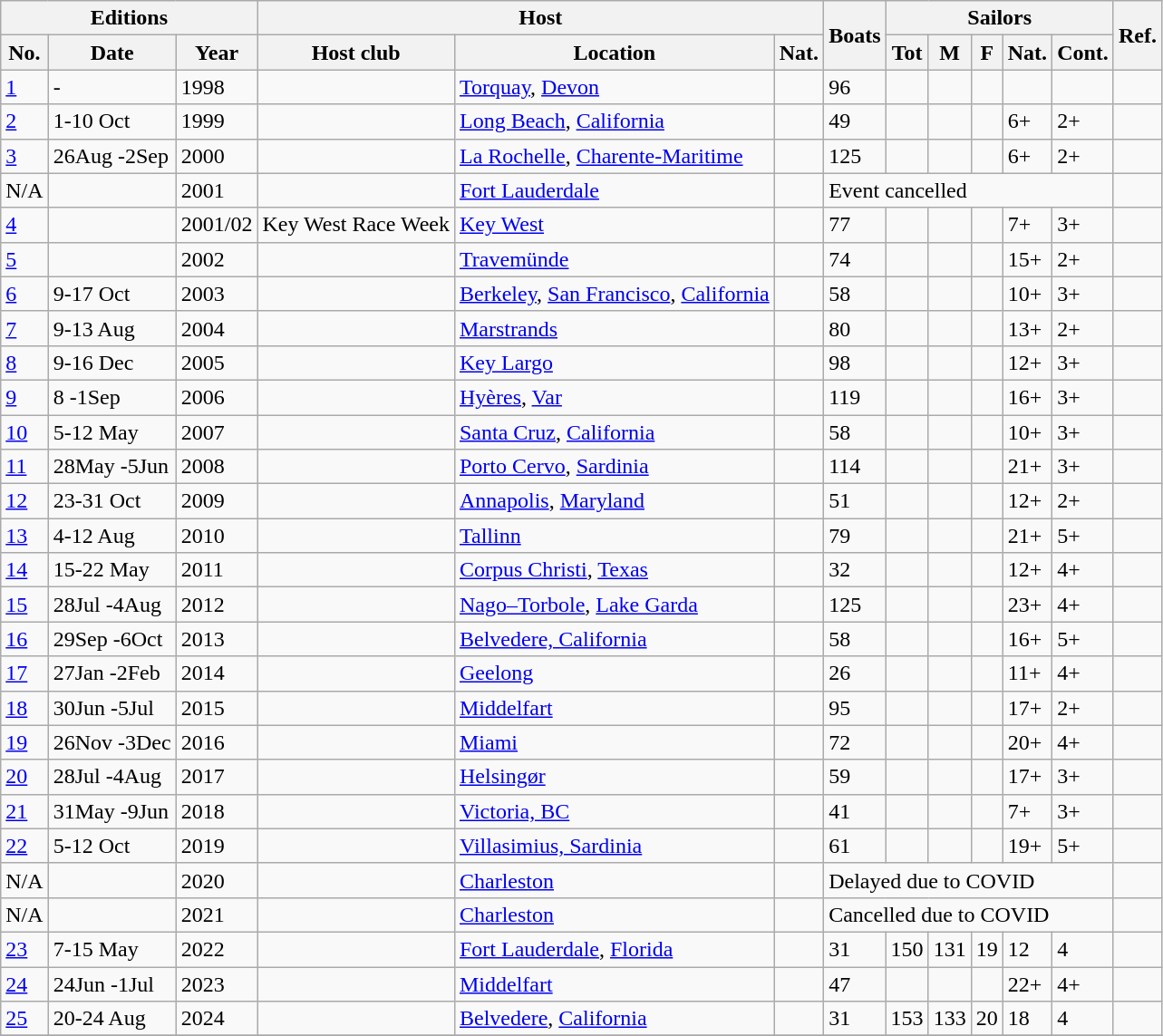<table class="wikitable sortable">
<tr>
<th colspan=3>Editions</th>
<th colspan=3>Host</th>
<th rowspan=2>Boats</th>
<th colspan=5>Sailors</th>
<th rowspan=2>Ref.</th>
</tr>
<tr>
<th>No.</th>
<th>Date</th>
<th>Year</th>
<th>Host club</th>
<th>Location</th>
<th>Nat.</th>
<th>Tot</th>
<th>M</th>
<th>F</th>
<th>Nat.</th>
<th>Cont.</th>
</tr>
<tr>
<td><a href='#'>1</a></td>
<td>-</td>
<td>1998</td>
<td></td>
<td><a href='#'>Torquay</a>, <a href='#'>Devon</a></td>
<td></td>
<td>96</td>
<td></td>
<td></td>
<td></td>
<td></td>
<td></td>
<td></td>
</tr>
<tr>
<td><a href='#'>2</a></td>
<td>1-10 Oct</td>
<td>1999</td>
<td></td>
<td><a href='#'>Long Beach</a>, <a href='#'>California</a></td>
<td></td>
<td>49</td>
<td></td>
<td></td>
<td></td>
<td>6+</td>
<td>2+</td>
<td></td>
</tr>
<tr>
<td><a href='#'>3</a></td>
<td>26Aug -2Sep</td>
<td>2000</td>
<td></td>
<td><a href='#'>La Rochelle</a>, <a href='#'>Charente-Maritime</a></td>
<td></td>
<td>125</td>
<td></td>
<td></td>
<td></td>
<td>6+</td>
<td>2+</td>
<td></td>
</tr>
<tr>
<td>N/A</td>
<td></td>
<td>2001</td>
<td></td>
<td><a href='#'>Fort Lauderdale</a></td>
<td></td>
<td colspan=6>Event cancelled</td>
<td></td>
</tr>
<tr>
<td><a href='#'>4</a></td>
<td></td>
<td>2001/02</td>
<td>Key West Race Week</td>
<td><a href='#'>Key West</a></td>
<td></td>
<td>77</td>
<td></td>
<td></td>
<td></td>
<td>7+</td>
<td>3+</td>
<td></td>
</tr>
<tr>
<td><a href='#'>5</a></td>
<td></td>
<td>2002</td>
<td></td>
<td><a href='#'>Travemünde</a></td>
<td></td>
<td>74</td>
<td></td>
<td></td>
<td></td>
<td>15+</td>
<td>2+</td>
<td></td>
</tr>
<tr>
<td><a href='#'>6</a></td>
<td>9-17 Oct</td>
<td>2003</td>
<td></td>
<td><a href='#'>Berkeley</a>, <a href='#'>San Francisco</a>, <a href='#'>California</a></td>
<td></td>
<td>58</td>
<td></td>
<td></td>
<td></td>
<td>10+</td>
<td>3+</td>
<td></td>
</tr>
<tr>
<td><a href='#'>7</a></td>
<td>9-13 Aug</td>
<td>2004</td>
<td></td>
<td><a href='#'>Marstrands</a></td>
<td></td>
<td>80</td>
<td></td>
<td></td>
<td></td>
<td>13+</td>
<td>2+</td>
<td> </td>
</tr>
<tr>
<td><a href='#'>8</a></td>
<td>9-16 Dec</td>
<td>2005</td>
<td></td>
<td><a href='#'>Key Largo</a></td>
<td></td>
<td>98</td>
<td></td>
<td></td>
<td></td>
<td>12+</td>
<td>3+</td>
<td></td>
</tr>
<tr>
<td><a href='#'>9</a></td>
<td>8 -1Sep</td>
<td>2006</td>
<td></td>
<td><a href='#'>Hyères</a>, <a href='#'>Var</a></td>
<td></td>
<td>119</td>
<td></td>
<td></td>
<td></td>
<td>16+</td>
<td>3+</td>
<td></td>
</tr>
<tr>
<td><a href='#'>10</a></td>
<td>5-12 May</td>
<td>2007</td>
<td></td>
<td><a href='#'>Santa Cruz</a>, <a href='#'>California</a></td>
<td></td>
<td>58</td>
<td></td>
<td></td>
<td></td>
<td>10+</td>
<td>3+</td>
<td></td>
</tr>
<tr>
<td><a href='#'>11</a></td>
<td>28May -5Jun</td>
<td>2008</td>
<td></td>
<td><a href='#'>Porto Cervo</a>, <a href='#'>Sardinia</a></td>
<td></td>
<td>114</td>
<td></td>
<td></td>
<td></td>
<td>21+</td>
<td>3+</td>
<td></td>
</tr>
<tr>
<td><a href='#'>12</a></td>
<td>23-31 Oct</td>
<td>2009</td>
<td></td>
<td><a href='#'>Annapolis</a>, <a href='#'>Maryland</a></td>
<td></td>
<td>51</td>
<td></td>
<td></td>
<td></td>
<td>12+</td>
<td>2+</td>
<td></td>
</tr>
<tr>
<td><a href='#'>13</a></td>
<td>4-12 Aug</td>
<td>2010</td>
<td></td>
<td><a href='#'>Tallinn</a></td>
<td></td>
<td>79</td>
<td></td>
<td></td>
<td></td>
<td>21+</td>
<td>5+</td>
<td></td>
</tr>
<tr>
<td><a href='#'>14</a></td>
<td>15-22 May</td>
<td>2011</td>
<td></td>
<td><a href='#'>Corpus Christi</a>, <a href='#'>Texas</a></td>
<td></td>
<td>32</td>
<td></td>
<td></td>
<td></td>
<td>12+</td>
<td>4+</td>
<td></td>
</tr>
<tr>
<td><a href='#'>15</a></td>
<td>28Jul -4Aug</td>
<td>2012</td>
<td></td>
<td><a href='#'>Nago–Torbole</a>, <a href='#'>Lake Garda</a></td>
<td></td>
<td>125</td>
<td></td>
<td></td>
<td></td>
<td>23+</td>
<td>4+</td>
<td></td>
</tr>
<tr>
<td><a href='#'>16</a></td>
<td>29Sep -6Oct</td>
<td>2013</td>
<td></td>
<td><a href='#'>Belvedere, California</a></td>
<td></td>
<td>58</td>
<td></td>
<td></td>
<td></td>
<td>16+</td>
<td>5+</td>
<td> </td>
</tr>
<tr>
<td><a href='#'>17</a></td>
<td>27Jan -2Feb</td>
<td>2014</td>
<td></td>
<td><a href='#'>Geelong</a></td>
<td></td>
<td>26</td>
<td></td>
<td></td>
<td></td>
<td>11+</td>
<td>4+</td>
<td></td>
</tr>
<tr>
<td><a href='#'>18</a></td>
<td>30Jun -5Jul</td>
<td>2015</td>
<td></td>
<td><a href='#'>Middelfart</a></td>
<td></td>
<td>95</td>
<td></td>
<td></td>
<td></td>
<td>17+</td>
<td>2+</td>
<td></td>
</tr>
<tr>
<td><a href='#'>19</a></td>
<td>26Nov -3Dec</td>
<td>2016</td>
<td></td>
<td><a href='#'>Miami</a></td>
<td></td>
<td>72</td>
<td></td>
<td></td>
<td></td>
<td>20+</td>
<td>4+</td>
<td></td>
</tr>
<tr>
<td><a href='#'>20</a></td>
<td>28Jul -4Aug</td>
<td>2017</td>
<td></td>
<td><a href='#'>Helsingør</a></td>
<td></td>
<td>59</td>
<td></td>
<td></td>
<td></td>
<td>17+</td>
<td>3+</td>
<td></td>
</tr>
<tr>
<td><a href='#'>21</a></td>
<td>31May -9Jun</td>
<td>2018</td>
<td></td>
<td><a href='#'>Victoria, BC</a></td>
<td></td>
<td>41</td>
<td></td>
<td></td>
<td></td>
<td>7+</td>
<td>3+</td>
<td></td>
</tr>
<tr>
<td><a href='#'>22</a></td>
<td>5-12 Oct</td>
<td>2019</td>
<td></td>
<td><a href='#'>Villasimius, Sardinia</a></td>
<td></td>
<td>61</td>
<td></td>
<td></td>
<td></td>
<td>19+</td>
<td>5+</td>
<td></td>
</tr>
<tr>
<td>N/A</td>
<td></td>
<td>2020</td>
<td></td>
<td><a href='#'>Charleston</a></td>
<td></td>
<td colspan=6>Delayed due to COVID</td>
<td></td>
</tr>
<tr>
<td>N/A</td>
<td></td>
<td>2021</td>
<td></td>
<td><a href='#'>Charleston</a></td>
<td></td>
<td colspan=6>Cancelled due to COVID</td>
<td></td>
</tr>
<tr>
<td><a href='#'>23</a></td>
<td>7-15 May</td>
<td>2022</td>
<td></td>
<td><a href='#'>Fort Lauderdale</a>, <a href='#'>Florida</a></td>
<td></td>
<td>31</td>
<td>150</td>
<td>131</td>
<td>19</td>
<td>12</td>
<td>4</td>
<td></td>
</tr>
<tr>
<td><a href='#'>24</a></td>
<td>24Jun -1Jul</td>
<td>2023</td>
<td></td>
<td><a href='#'>Middelfart</a></td>
<td></td>
<td>47</td>
<td></td>
<td></td>
<td></td>
<td>22+</td>
<td>4+</td>
<td></td>
</tr>
<tr>
<td><a href='#'>25</a></td>
<td>20-24 Aug</td>
<td>2024</td>
<td></td>
<td><a href='#'>Belvedere</a>, <a href='#'>California</a></td>
<td></td>
<td>31</td>
<td>153</td>
<td>133</td>
<td>20</td>
<td>18</td>
<td>4</td>
<td> 	 	 </td>
</tr>
<tr>
</tr>
</table>
